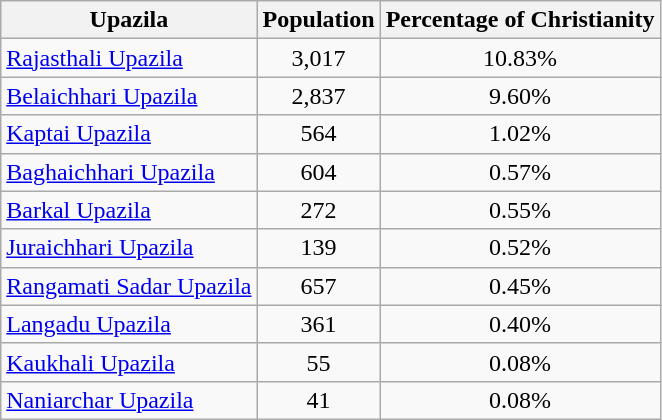<table class="wikitable sortable static-row-numbers static-row-header-text defaultleft col2right hover-highlight">
<tr>
<th>Upazila</th>
<th>Population</th>
<th>Percentage of Christianity</th>
</tr>
<tr>
<td><a href='#'>Rajasthali Upazila</a></td>
<td align=center>3,017</td>
<td align=center>10.83%</td>
</tr>
<tr>
<td><a href='#'>Belaichhari Upazila</a></td>
<td align=center>2,837</td>
<td align=center>9.60%</td>
</tr>
<tr>
<td><a href='#'>Kaptai Upazila</a></td>
<td align=center>564</td>
<td align=center>1.02%</td>
</tr>
<tr>
<td><a href='#'>Baghaichhari Upazila</a></td>
<td align=center>604</td>
<td align=center>0.57%</td>
</tr>
<tr>
<td><a href='#'>Barkal Upazila</a></td>
<td align=center>272</td>
<td align=center>0.55%</td>
</tr>
<tr>
<td><a href='#'>Juraichhari Upazila</a></td>
<td align=center>139</td>
<td align=center>0.52%</td>
</tr>
<tr>
<td><a href='#'>Rangamati Sadar Upazila</a></td>
<td align=center>657</td>
<td align=center>0.45%</td>
</tr>
<tr>
<td><a href='#'>Langadu Upazila</a></td>
<td align=center>361</td>
<td align=center>0.40%</td>
</tr>
<tr>
<td><a href='#'>Kaukhali Upazila</a></td>
<td align=center>55</td>
<td align=center>0.08%</td>
</tr>
<tr>
<td><a href='#'>Naniarchar Upazila</a></td>
<td align=center>41</td>
<td align=center>0.08%</td>
</tr>
</table>
